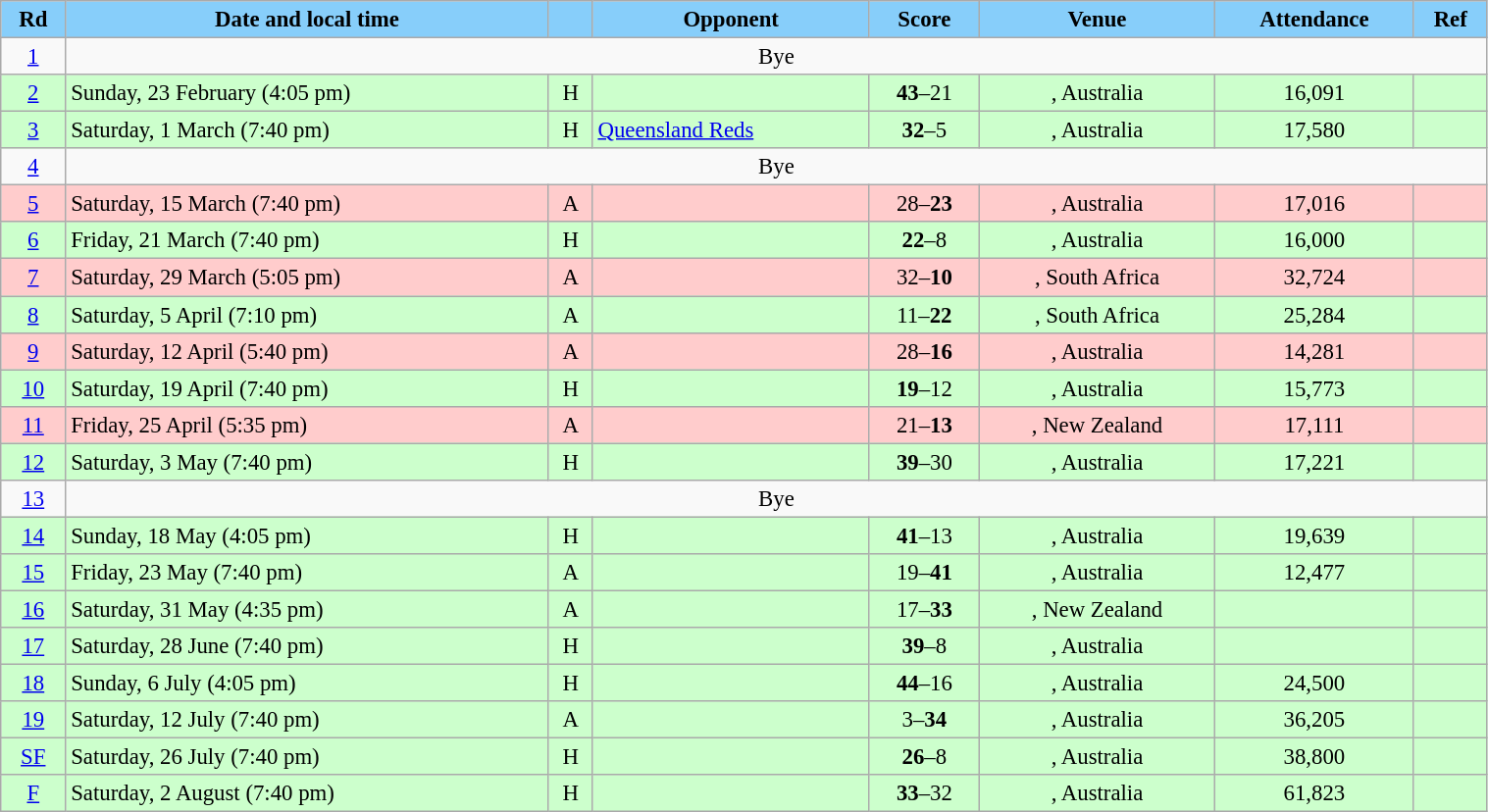<table class="wikitable" style="font-size:95%; text-align:center; width:80%; margin-left: yes; margin-right: auto;">
<tr style="background:#87CEFA;">
<td><span><strong>Rd</strong></span></td>
<td><span><strong>Date and local time</strong></span></td>
<td></td>
<td><span><strong>Opponent</strong></span></td>
<td><span><strong>Score</strong></span></td>
<td><span><strong>Venue</strong></span></td>
<td><span><strong>Attendance</strong></span></td>
<td><span><strong>Ref</strong></span></td>
</tr>
<tr style="background:">
<td><a href='#'>1</a></td>
<td colspan=7>Bye</td>
</tr>
<tr style="background:#cfc;">
<td><a href='#'>2</a></td>
<td align=left>Sunday, 23 February (4:05 pm)</td>
<td>H</td>
<td align=left></td>
<td><strong>43</strong>–21</td>
<td>, Australia</td>
<td>16,091</td>
<td></td>
</tr>
<tr style="background:#cfc">
<td><a href='#'>3</a></td>
<td align=left>Saturday, 1 March (7:40 pm)</td>
<td>H</td>
<td align=left><a href='#'>Queensland Reds</a></td>
<td><strong>32</strong>–5</td>
<td>, Australia</td>
<td>17,580</td>
<td></td>
</tr>
<tr style="background:">
<td><a href='#'>4</a></td>
<td colspan=7>Bye</td>
</tr>
<tr style="background:#fcc;">
<td><a href='#'>5</a></td>
<td align=left>Saturday, 15 March (7:40 pm)</td>
<td>A</td>
<td align=left></td>
<td>28–<strong>23</strong></td>
<td>, Australia</td>
<td>17,016</td>
<td></td>
</tr>
<tr style="background:#cfc;">
<td><a href='#'>6</a></td>
<td align=left>Friday, 21 March (7:40 pm)</td>
<td>H</td>
<td align=left></td>
<td><strong>22</strong>–8</td>
<td>, Australia</td>
<td>16,000</td>
<td></td>
</tr>
<tr style="background:#fcc;">
<td><a href='#'>7</a></td>
<td align=left>Saturday, 29 March (5:05 pm)</td>
<td>A</td>
<td align=left> </td>
<td>32–<strong>10</strong></td>
<td>, South Africa</td>
<td>32,724</td>
<td></td>
</tr>
<tr style="background:#cfc;">
<td><a href='#'>8</a></td>
<td align=left>Saturday, 5 April (7:10 pm)</td>
<td>A</td>
<td align=left> </td>
<td>11–<strong>22</strong></td>
<td>, South Africa</td>
<td>25,284</td>
<td></td>
</tr>
<tr style="background:#fcc;">
<td><a href='#'>9</a></td>
<td align=left>Saturday, 12 April (5:40 pm)</td>
<td>A</td>
<td align=left></td>
<td>28–<strong>16</strong></td>
<td>, Australia</td>
<td>14,281</td>
<td></td>
</tr>
<tr style="background:#cfc;">
<td><a href='#'>10</a></td>
<td align=left>Saturday, 19 April (7:40 pm)</td>
<td>H</td>
<td align=left> </td>
<td><strong>19</strong>–12</td>
<td>, Australia</td>
<td>15,773</td>
<td></td>
</tr>
<tr style="background:#fcc;">
<td><a href='#'>11</a></td>
<td align=left>Friday, 25 April (5:35 pm)</td>
<td>A</td>
<td align=left> </td>
<td>21–<strong>13</strong></td>
<td>, New Zealand</td>
<td>17,111</td>
<td></td>
</tr>
<tr style="background:#cfc;">
<td><a href='#'>12</a></td>
<td align=left>Saturday, 3 May (7:40 pm)</td>
<td>H</td>
<td align=left> </td>
<td><strong>39</strong>–30</td>
<td>, Australia</td>
<td>17,221</td>
<td></td>
</tr>
<tr style="background:">
<td><a href='#'>13</a></td>
<td colspan=7>Bye</td>
</tr>
<tr style="background:#cfc;">
<td><a href='#'>14</a></td>
<td align=left>Sunday, 18 May (4:05 pm)</td>
<td>H</td>
<td align=left> </td>
<td><strong>41</strong>–13</td>
<td>, Australia</td>
<td>19,639</td>
<td></td>
</tr>
<tr style="background:#cfc;">
<td><a href='#'>15</a></td>
<td align=left>Friday, 23 May (7:40 pm)</td>
<td>A</td>
<td align=left></td>
<td>19–<strong>41</strong></td>
<td>, Australia</td>
<td>12,477</td>
<td></td>
</tr>
<tr style="background:#cfc;">
<td><a href='#'>16</a></td>
<td align=left>Saturday, 31 May (4:35 pm)</td>
<td>A</td>
<td align=left> </td>
<td>17–<strong>33</strong></td>
<td>, New Zealand</td>
<td></td>
<td></td>
</tr>
<tr style="background:#cfc;">
<td><a href='#'>17</a></td>
<td align=left>Saturday, 28 June (7:40 pm)</td>
<td>H</td>
<td align=left></td>
<td><strong>39</strong>–8</td>
<td>, Australia</td>
<td></td>
<td></td>
</tr>
<tr style="background:#cfc;">
<td><a href='#'>18</a></td>
<td align=left>Sunday, 6 July (4:05 pm)</td>
<td>H</td>
<td align=left> </td>
<td><strong>44</strong>–16</td>
<td>, Australia</td>
<td>24,500</td>
<td></td>
</tr>
<tr style="background:#cfc;">
<td><a href='#'>19</a></td>
<td align=left>Saturday, 12 July (7:40 pm)</td>
<td>A</td>
<td align=left></td>
<td>3–<strong>34</strong></td>
<td>, Australia</td>
<td>36,205</td>
<td></td>
</tr>
<tr style="background:#cfc">
<td><a href='#'>SF</a></td>
<td align=left>Saturday, 26 July (7:40 pm)</td>
<td>H</td>
<td align=left></td>
<td><strong>26</strong>–8</td>
<td>, Australia</td>
<td>38,800</td>
<td></td>
</tr>
<tr style="background:#cfc">
<td><a href='#'>F</a></td>
<td align=left>Saturday, 2 August (7:40 pm)</td>
<td>H</td>
<td align=left> </td>
<td><strong>33</strong>–32</td>
<td>, Australia</td>
<td>61,823</td>
<td></td>
</tr>
</table>
